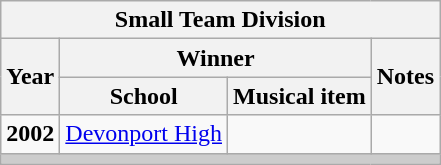<table class="wikitable sortable">
<tr>
<th colspan=8>Small Team Division</th>
</tr>
<tr>
<th rowspan=2>Year</th>
<th colspan=2>Winner</th>
<th rowspan=2>Notes</th>
</tr>
<tr>
<th>School</th>
<th>Musical item</th>
</tr>
<tr>
<td><strong>2002</strong></td>
<td><a href='#'>Devonport High</a></td>
<td></td>
<td></td>
</tr>
<tr>
<th colspan=8 style="background: #cccccc;"></th>
</tr>
</table>
